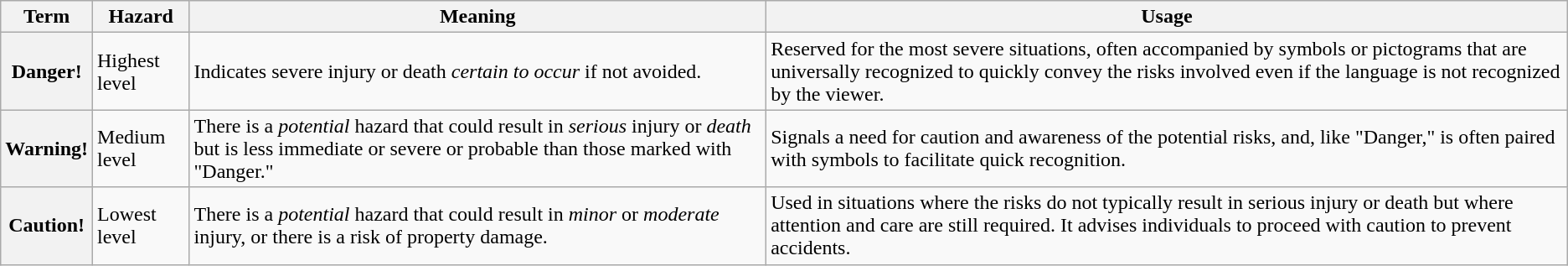<table class="wikitable">
<tr>
<th>Term</th>
<th>Hazard</th>
<th>Meaning</th>
<th>Usage</th>
</tr>
<tr>
<th>Danger!</th>
<td>Highest level</td>
<td>Indicates severe injury or death <em>certain to occur</em> if not avoided.</td>
<td>Reserved for the most severe situations, often accompanied by symbols or pictograms that are universally recognized to quickly convey the risks involved even if the language is not recognized by the viewer.</td>
</tr>
<tr>
<th>Warning!</th>
<td>Medium level</td>
<td>There is a <em>potential</em> hazard that could result in <em>serious</em> injury or <em>death</em> but is less immediate or severe or probable than those marked with "Danger."</td>
<td>Signals a need for caution and awareness of the potential risks, and, like "Danger," is often paired with symbols to facilitate quick recognition.</td>
</tr>
<tr>
<th>Caution!</th>
<td>Lowest level</td>
<td>There is a <em>potential</em> hazard that could result in <em>minor</em> or <em>moderate</em> injury, or there is a risk of property damage.</td>
<td>Used in situations where the risks do not typically result in serious injury or death but where attention and care are still required. It advises individuals to proceed with caution to prevent accidents.</td>
</tr>
</table>
